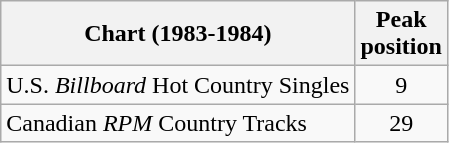<table class="wikitable sortable">
<tr>
<th>Chart (1983-1984)</th>
<th>Peak<br>position</th>
</tr>
<tr>
<td align="left">U.S. <em>Billboard</em> Hot Country Singles</td>
<td align="center">9</td>
</tr>
<tr>
<td align="left">Canadian <em>RPM</em> Country Tracks</td>
<td align="center">29</td>
</tr>
</table>
